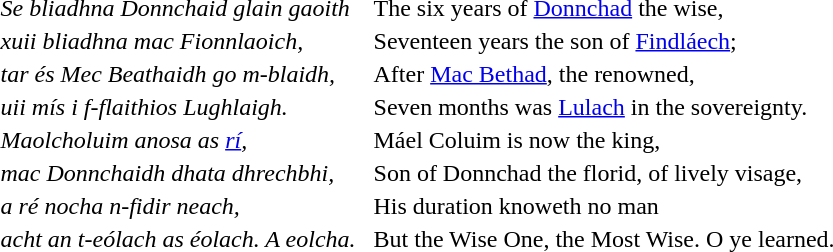<table>
<tr>
<td><em>Se bliadhna Donnchaid glain gaoith  </em></td>
<td>The six years of <a href='#'>Donnchad</a> the wise,  </td>
</tr>
<tr>
<td><em>xuii bliadhna mac Fionnlaoich,  </em></td>
<td>Seventeen years the son of <a href='#'>Findláech</a>;  </td>
</tr>
<tr>
<td><em>tar és Mec Beathaidh go m-blaidh,  </em></td>
<td>After <a href='#'>Mac Bethad</a>, the renowned,  </td>
</tr>
<tr>
<td><em>uii mís i f-flaithios Lughlaigh.  </em></td>
<td>Seven months was <a href='#'>Lulach</a> in the sovereignty.  </td>
</tr>
<tr>
<td><em>Maolcholuim anosa as <a href='#'>rí</a>,  </em></td>
<td>Máel Coluim is now the king,  </td>
</tr>
<tr>
<td><em>mac Donnchaidh dhata dhrechbhi,  </em></td>
<td>Son of Donnchad the florid, of lively visage,  </td>
</tr>
<tr>
<td><em>a ré nocha n-fidir neach,  </em></td>
<td>His duration knoweth no man  </td>
</tr>
<tr>
<td><em>acht an t-eólach as éolach. A eolcha.  </em></td>
<td>But the Wise One, the Most Wise. O ye learned.  </td>
</tr>
</table>
